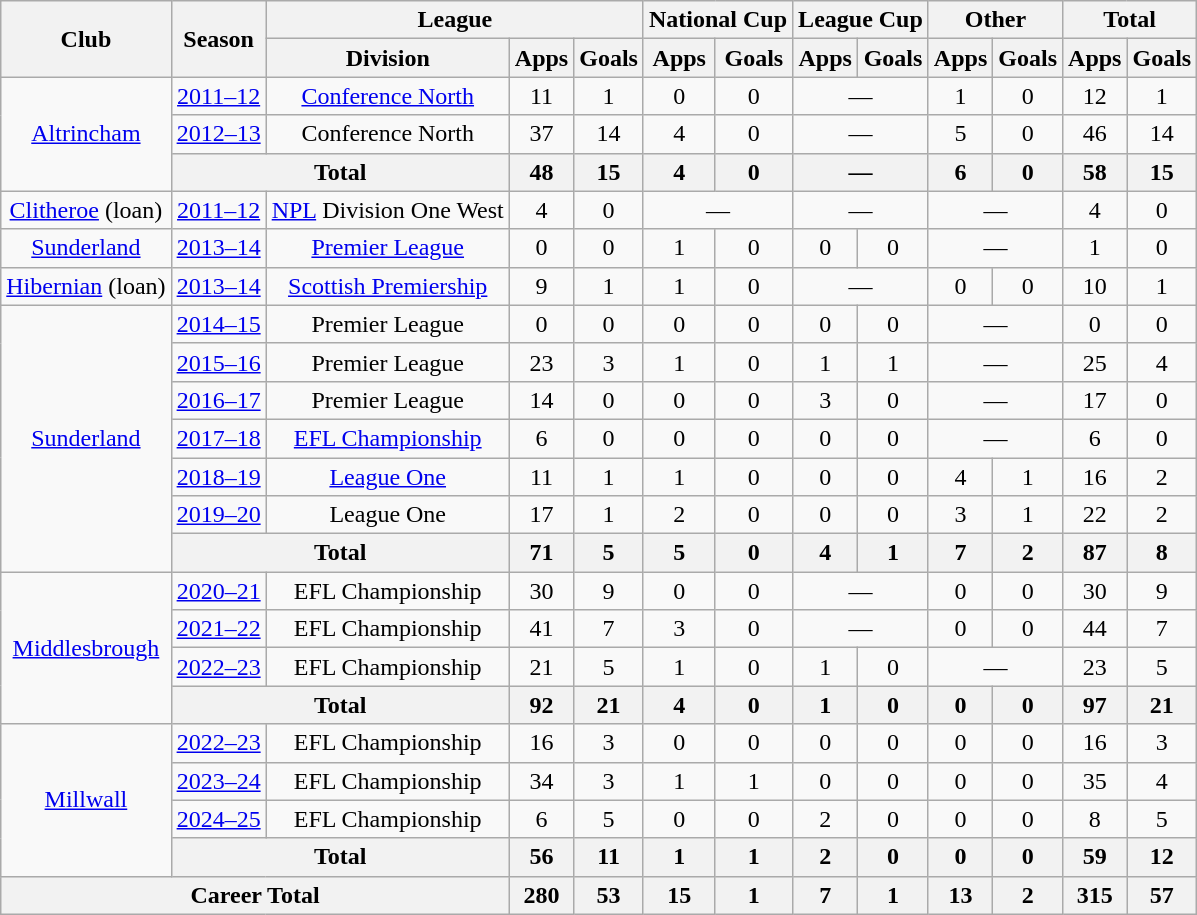<table class=wikitable style=text-align:center>
<tr>
<th rowspan=2>Club</th>
<th rowspan=2>Season</th>
<th colspan=3>League</th>
<th colspan=2>National Cup</th>
<th colspan=2>League Cup</th>
<th colspan=2>Other</th>
<th colspan=2>Total</th>
</tr>
<tr>
<th>Division</th>
<th>Apps</th>
<th>Goals</th>
<th>Apps</th>
<th>Goals</th>
<th>Apps</th>
<th>Goals</th>
<th>Apps</th>
<th>Goals</th>
<th>Apps</th>
<th>Goals</th>
</tr>
<tr>
<td rowspan=3><a href='#'>Altrincham</a></td>
<td><a href='#'>2011–12</a></td>
<td><a href='#'>Conference North</a></td>
<td>11</td>
<td>1</td>
<td>0</td>
<td>0</td>
<td colspan=2>—</td>
<td>1</td>
<td>0</td>
<td>12</td>
<td>1</td>
</tr>
<tr>
<td><a href='#'>2012–13</a></td>
<td>Conference North</td>
<td>37</td>
<td>14</td>
<td>4</td>
<td>0</td>
<td colspan=2>—</td>
<td>5</td>
<td>0</td>
<td>46</td>
<td>14</td>
</tr>
<tr>
<th colspan=2>Total</th>
<th>48</th>
<th>15</th>
<th>4</th>
<th>0</th>
<th colspan=2>—</th>
<th>6</th>
<th>0</th>
<th>58</th>
<th>15</th>
</tr>
<tr>
<td><a href='#'>Clitheroe</a> (loan)</td>
<td><a href='#'>2011–12</a></td>
<td><a href='#'>NPL</a> Division One West</td>
<td>4</td>
<td>0</td>
<td colspan=2>—</td>
<td colspan=2>—</td>
<td colspan=2>—</td>
<td>4</td>
<td>0</td>
</tr>
<tr>
<td rowspan=1><a href='#'>Sunderland</a></td>
<td><a href='#'>2013–14</a></td>
<td><a href='#'>Premier League</a></td>
<td>0</td>
<td>0</td>
<td>1</td>
<td>0</td>
<td>0</td>
<td>0</td>
<td colspan=2>—</td>
<td>1</td>
<td>0</td>
</tr>
<tr>
<td rowspan=1><a href='#'>Hibernian</a> (loan)</td>
<td><a href='#'>2013–14</a></td>
<td><a href='#'>Scottish Premiership</a></td>
<td>9</td>
<td>1</td>
<td>1</td>
<td>0</td>
<td colspan=2>—</td>
<td>0</td>
<td>0</td>
<td>10</td>
<td>1</td>
</tr>
<tr>
<td rowspan=7><a href='#'>Sunderland</a></td>
<td><a href='#'>2014–15</a></td>
<td>Premier League</td>
<td>0</td>
<td>0</td>
<td>0</td>
<td>0</td>
<td>0</td>
<td>0</td>
<td colspan=2>—</td>
<td>0</td>
<td>0</td>
</tr>
<tr>
<td><a href='#'>2015–16</a></td>
<td>Premier League</td>
<td>23</td>
<td>3</td>
<td>1</td>
<td>0</td>
<td>1</td>
<td>1</td>
<td colspan=2>—</td>
<td>25</td>
<td>4</td>
</tr>
<tr>
<td><a href='#'>2016–17</a></td>
<td>Premier League</td>
<td>14</td>
<td>0</td>
<td>0</td>
<td>0</td>
<td>3</td>
<td>0</td>
<td colspan=2>—</td>
<td>17</td>
<td>0</td>
</tr>
<tr>
<td><a href='#'>2017–18</a></td>
<td><a href='#'>EFL Championship</a></td>
<td>6</td>
<td>0</td>
<td>0</td>
<td>0</td>
<td>0</td>
<td>0</td>
<td colspan=2>—</td>
<td>6</td>
<td>0</td>
</tr>
<tr>
<td><a href='#'>2018–19</a></td>
<td><a href='#'>League One</a></td>
<td>11</td>
<td>1</td>
<td>1</td>
<td>0</td>
<td>0</td>
<td>0</td>
<td>4</td>
<td>1</td>
<td>16</td>
<td>2</td>
</tr>
<tr>
<td><a href='#'>2019–20</a></td>
<td>League One</td>
<td>17</td>
<td>1</td>
<td>2</td>
<td>0</td>
<td>0</td>
<td>0</td>
<td>3</td>
<td>1</td>
<td>22</td>
<td>2</td>
</tr>
<tr>
<th colspan=2>Total</th>
<th>71</th>
<th>5</th>
<th>5</th>
<th>0</th>
<th>4</th>
<th>1</th>
<th>7</th>
<th>2</th>
<th>87</th>
<th>8</th>
</tr>
<tr>
<td rowspan=4><a href='#'>Middlesbrough</a></td>
<td><a href='#'>2020–21</a></td>
<td>EFL Championship</td>
<td>30</td>
<td>9</td>
<td>0</td>
<td>0</td>
<td colspan=2>—</td>
<td>0</td>
<td>0</td>
<td>30</td>
<td>9</td>
</tr>
<tr>
<td><a href='#'>2021–22</a></td>
<td>EFL Championship</td>
<td>41</td>
<td>7</td>
<td>3</td>
<td>0</td>
<td colspan=2>—</td>
<td>0</td>
<td>0</td>
<td>44</td>
<td>7</td>
</tr>
<tr>
<td><a href='#'>2022–23</a></td>
<td>EFL Championship</td>
<td>21</td>
<td>5</td>
<td>1</td>
<td>0</td>
<td>1</td>
<td>0</td>
<td colspan=2>—</td>
<td>23</td>
<td>5</td>
</tr>
<tr>
<th colspan=2>Total</th>
<th>92</th>
<th>21</th>
<th>4</th>
<th>0</th>
<th>1</th>
<th>0</th>
<th>0</th>
<th>0</th>
<th>97</th>
<th>21</th>
</tr>
<tr>
<td rowspan="4"><a href='#'>Millwall</a></td>
<td><a href='#'>2022–23</a></td>
<td>EFL Championship</td>
<td>16</td>
<td>3</td>
<td>0</td>
<td>0</td>
<td>0</td>
<td>0</td>
<td>0</td>
<td>0</td>
<td>16</td>
<td>3</td>
</tr>
<tr>
<td><a href='#'>2023–24</a></td>
<td>EFL Championship</td>
<td>34</td>
<td>3</td>
<td>1</td>
<td>1</td>
<td>0</td>
<td>0</td>
<td>0</td>
<td>0</td>
<td>35</td>
<td>4</td>
</tr>
<tr>
<td><a href='#'>2024–25</a></td>
<td>EFL Championship</td>
<td>6</td>
<td>5</td>
<td>0</td>
<td>0</td>
<td>2</td>
<td>0</td>
<td>0</td>
<td>0</td>
<td>8</td>
<td>5</td>
</tr>
<tr>
<th colspan="2">Total</th>
<th>56</th>
<th>11</th>
<th>1</th>
<th>1</th>
<th>2</th>
<th>0</th>
<th>0</th>
<th>0</th>
<th>59</th>
<th>12</th>
</tr>
<tr>
<th colspan="3">Career Total</th>
<th>280</th>
<th>53</th>
<th>15</th>
<th>1</th>
<th>7</th>
<th>1</th>
<th>13</th>
<th>2</th>
<th>315</th>
<th>57</th>
</tr>
</table>
